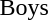<table>
<tr>
<td>Boys</td>
<td></td>
<td></td>
<td></td>
</tr>
</table>
